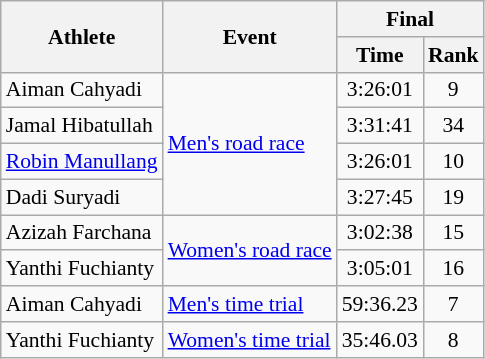<table class=wikitable style=font-size:90%;text-align:center>
<tr>
<th rowspan="2">Athlete</th>
<th rowspan="2">Event</th>
<th colspan=2>Final</th>
</tr>
<tr>
<th>Time</th>
<th>Rank</th>
</tr>
<tr>
<td align=left>Aiman Cahyadi</td>
<td align=left rowspan=4><a href='#'>Men's road race</a></td>
<td>3:26:01</td>
<td>9</td>
</tr>
<tr>
<td align=left>Jamal Hibatullah</td>
<td>3:31:41</td>
<td>34</td>
</tr>
<tr>
<td align=left><a href='#'>Robin Manullang</a></td>
<td>3:26:01</td>
<td>10</td>
</tr>
<tr>
<td align=left>Dadi Suryadi</td>
<td>3:27:45</td>
<td>19</td>
</tr>
<tr>
<td align=left>Azizah Farchana</td>
<td align=left rowspan=2><a href='#'>Women's road race</a></td>
<td>3:02:38</td>
<td>15</td>
</tr>
<tr>
<td align=left>Yanthi Fuchianty</td>
<td>3:05:01</td>
<td>16</td>
</tr>
<tr>
<td align=left>Aiman Cahyadi</td>
<td align=left><a href='#'>Men's time trial</a></td>
<td>59:36.23</td>
<td>7</td>
</tr>
<tr>
<td align=left>Yanthi Fuchianty</td>
<td align=left><a href='#'>Women's time trial</a></td>
<td>35:46.03</td>
<td>8</td>
</tr>
</table>
